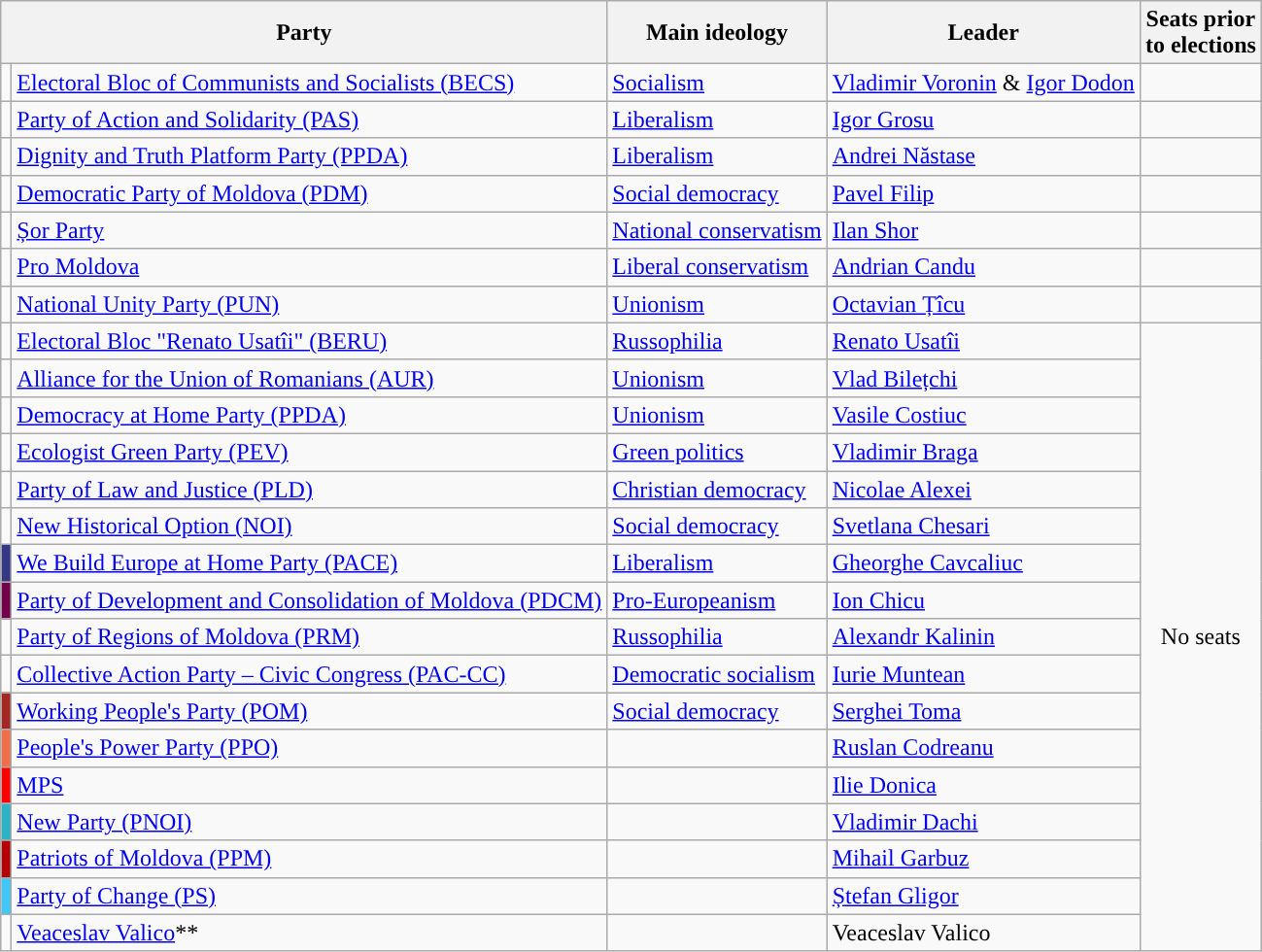<table class=wikitable style=text-align:left>
<tr>
<th colspan=2>Party</th>
<th>Main ideology</th>
<th>Leader</th>
<th>Seats prior<br>to elections</th>
</tr>
<tr>
<td style="background:"></td>
<td><a href='#'>Electoral Bloc of Communists and Socialists (BECS)</a></td>
<td><a href='#'>Socialism</a></td>
<td><a href='#'>Vladimir Voronin</a> & <a href='#'>Igor Dodon</a></td>
<td></td>
</tr>
<tr>
<td style="background:"></td>
<td><a href='#'>Party of Action and Solidarity (PAS)</a></td>
<td><a href='#'>Liberalism</a></td>
<td><a href='#'>Igor Grosu</a></td>
<td></td>
</tr>
<tr>
<td style="background:"></td>
<td><a href='#'>Dignity and Truth Platform Party (PPDA)</a></td>
<td><a href='#'>Liberalism</a></td>
<td><a href='#'>Andrei Năstase</a></td>
<td></td>
</tr>
<tr>
<td style="background:"></td>
<td><a href='#'>Democratic Party of Moldova (PDM)</a></td>
<td><a href='#'>Social democracy</a></td>
<td><a href='#'>Pavel Filip</a></td>
<td></td>
</tr>
<tr>
<td style="background:"></td>
<td><a href='#'>Șor Party</a></td>
<td><a href='#'>National conservatism</a></td>
<td><a href='#'>Ilan Shor</a></td>
<td></td>
</tr>
<tr>
<td style="background:"></td>
<td><a href='#'>Pro Moldova</a></td>
<td><a href='#'>Liberal conservatism</a></td>
<td><a href='#'>Andrian Candu</a></td>
<td></td>
</tr>
<tr>
<td style="background:"></td>
<td><a href='#'>National Unity Party (PUN)</a></td>
<td><a href='#'>Unionism</a></td>
<td><a href='#'>Octavian Țîcu</a></td>
<td></td>
</tr>
<tr>
<td style="background:"></td>
<td><a href='#'>Electoral Bloc "Renato Usatîi" (BERU)</a></td>
<td><a href='#'>Russophilia</a></td>
<td><a href='#'>Renato Usatîi</a></td>
<td rowspan="17" style="text-align:center;">No seats</td>
</tr>
<tr>
<td style="background:"></td>
<td><a href='#'>Alliance for the Union of Romanians (AUR)</a></td>
<td><a href='#'>Unionism</a></td>
<td><a href='#'>Vlad Bilețchi</a></td>
</tr>
<tr>
<td style="background:"></td>
<td><a href='#'>Democracy at Home Party (PPDA)</a></td>
<td><a href='#'>Unionism</a></td>
<td><a href='#'>Vasile Costiuc</a></td>
</tr>
<tr>
<td style="background:"></td>
<td><a href='#'>Ecologist Green Party (PEV)</a></td>
<td><a href='#'>Green politics</a></td>
<td><a href='#'>Vladimir Braga</a></td>
</tr>
<tr>
<td style="background:"></td>
<td><a href='#'>Party of Law and Justice (PLD)</a></td>
<td><a href='#'>Christian democracy</a></td>
<td><a href='#'>Nicolae Alexei</a></td>
</tr>
<tr>
<td style="background:"></td>
<td><a href='#'>New Historical Option (NOI)</a></td>
<td><a href='#'>Social democracy</a></td>
<td><a href='#'>Svetlana Chesari</a></td>
</tr>
<tr>
<td style="background:#343786"></td>
<td><a href='#'>We Build Europe at Home Party (PACE)</a></td>
<td><a href='#'>Liberalism</a></td>
<td><a href='#'>Gheorghe Cavcaliuc</a></td>
</tr>
<tr>
<td style="background:#71004B"></td>
<td><a href='#'>Party of Development and Consolidation of Moldova (PDCM)</a></td>
<td><a href='#'>Pro-Europeanism</a></td>
<td><a href='#'>Ion Chicu</a></td>
</tr>
<tr>
<td style="background:"></td>
<td><a href='#'>Party of Regions of Moldova (PRM)</a></td>
<td><a href='#'>Russophilia</a></td>
<td><a href='#'>Alexandr Kalinin</a></td>
</tr>
<tr>
<td style="background:"></td>
<td><a href='#'>Collective Action Party – Civic Congress (PAC-CC)</a></td>
<td><a href='#'>Democratic socialism</a></td>
<td><a href='#'>Iurie Muntean</a></td>
</tr>
<tr>
<td style="background:#A32821"></td>
<td><a href='#'>Working People's Party (POM)</a></td>
<td><a href='#'>Social democracy</a></td>
<td><a href='#'>Serghei Toma</a></td>
</tr>
<tr>
<td style="background:#F16E4A"></td>
<td><a href='#'>People's Power Party (PPO)</a></td>
<td></td>
<td><a href='#'>Ruslan Codreanu</a></td>
</tr>
<tr>
<td style="background:red"></td>
<td><a href='#'>MPS</a></td>
<td></td>
<td><a href='#'>Ilie Donica</a></td>
</tr>
<tr>
<td style="background:#2BB2C6"></td>
<td><a href='#'>New Party (PNOI)</a></td>
<td></td>
<td><a href='#'>Vladimir Dachi</a></td>
</tr>
<tr>
<td style="background:#b20004"></td>
<td><a href='#'>Patriots of Moldova (PPM)</a></td>
<td></td>
<td><a href='#'>Mihail Garbuz</a></td>
</tr>
<tr>
<td style="background:#40C7F7"></td>
<td><a href='#'>Party of Change (PS)</a></td>
<td></td>
<td><a href='#'>Ștefan Gligor</a></td>
</tr>
<tr>
<td></td>
<td><a href='#'>Veaceslav Valico</a>**</td>
<td></td>
<td>Veaceslav Valico</td>
</tr>
</table>
